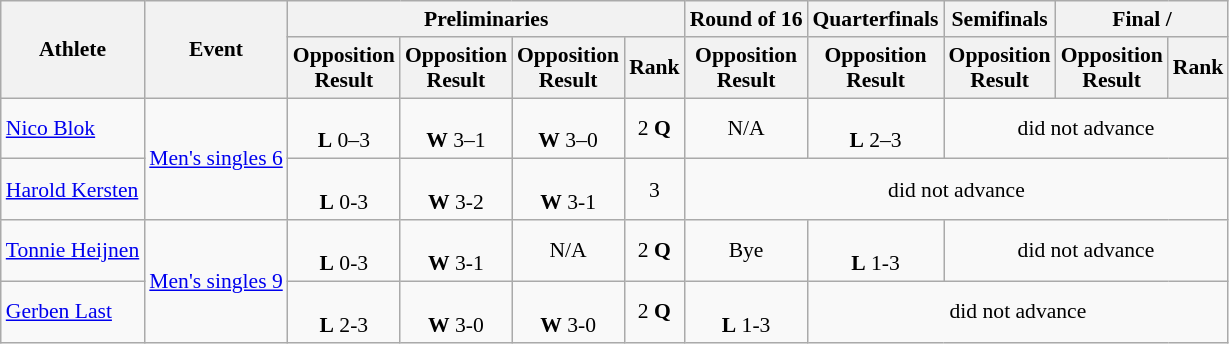<table class=wikitable style="font-size:90%">
<tr>
<th rowspan="2">Athlete</th>
<th rowspan="2">Event</th>
<th colspan="4">Preliminaries</th>
<th>Round of 16</th>
<th>Quarterfinals</th>
<th>Semifinals</th>
<th colspan="2">Final / </th>
</tr>
<tr>
<th>Opposition<br>Result</th>
<th>Opposition<br>Result</th>
<th>Opposition<br>Result</th>
<th>Rank</th>
<th>Opposition<br>Result</th>
<th>Opposition<br>Result</th>
<th>Opposition<br>Result</th>
<th>Opposition<br>Result</th>
<th>Rank</th>
</tr>
<tr>
<td><a href='#'>Nico Blok</a></td>
<td rowspan="2"><a href='#'>Men's singles 6</a></td>
<td align="center"><br><strong>L</strong> 0–3</td>
<td align="center"><br><strong>W</strong> 3–1</td>
<td align="center"><br><strong>W</strong> 3–0</td>
<td align="center">2 <strong>Q</strong></td>
<td align="center">N/A</td>
<td align="center"><br><strong>L</strong> 2–3</td>
<td align="center" colspan="3">did not advance</td>
</tr>
<tr>
<td><a href='#'>Harold Kersten</a></td>
<td align="center"><br><strong>L</strong> 0-3</td>
<td align="center"><br><strong>W</strong> 3-2</td>
<td align="center"><br><strong>W</strong> 3-1</td>
<td align="center">3</td>
<td align="center" colspan="5">did not advance</td>
</tr>
<tr>
<td><a href='#'>Tonnie Heijnen</a></td>
<td rowspan="2"><a href='#'>Men's singles 9</a></td>
<td align="center"><br><strong>L</strong> 0-3</td>
<td align="center"><br><strong>W</strong> 3-1</td>
<td align="center">N/A</td>
<td align="center">2 <strong>Q</strong></td>
<td align="center">Bye</td>
<td align="center"><br><strong>L</strong> 1-3</td>
<td align="center" colspan="3">did not advance</td>
</tr>
<tr>
<td><a href='#'>Gerben Last</a></td>
<td align="center"><br><strong>L</strong> 2-3</td>
<td align="center"><br><strong>W</strong> 3-0</td>
<td align="center"><br><strong>W</strong> 3-0</td>
<td align="center">2 <strong>Q</strong></td>
<td align="center"><br><strong>L</strong> 1-3</td>
<td align="center" colspan="4">did not advance</td>
</tr>
</table>
